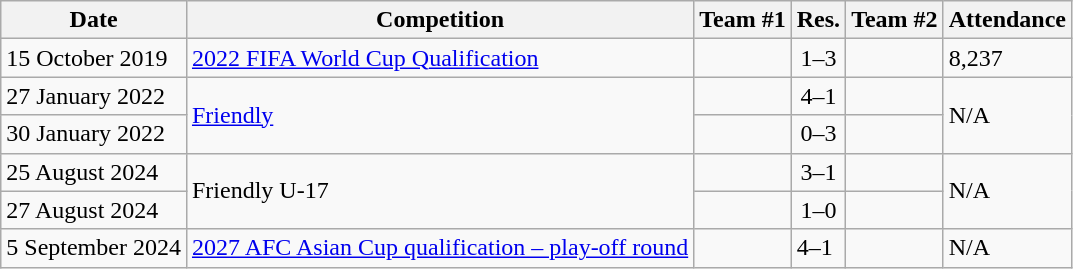<table class="wikitable">
<tr>
<th>Date</th>
<th>Competition</th>
<th>Team #1</th>
<th>Res.</th>
<th>Team #2</th>
<th>Attendance</th>
</tr>
<tr>
<td>15 October 2019</td>
<td><a href='#'>2022 FIFA World Cup Qualification</a></td>
<td></td>
<td align=center>1–3</td>
<td><strong></strong></td>
<td>8,237</td>
</tr>
<tr>
<td>27 January 2022</td>
<td rowspan="2"><a href='#'>Friendly</a></td>
<td><strong></strong></td>
<td align=center>4–1</td>
<td></td>
<td rowspan="2">N/A</td>
</tr>
<tr>
<td>30 January 2022</td>
<td></td>
<td align=center>0–3</td>
<td><strong></strong></td>
</tr>
<tr>
<td>25 August 2024</td>
<td rowspan="2">Friendly U-17</td>
<td><strong></strong></td>
<td align=center>3–1</td>
<td></td>
<td rowspan="2">N/A</td>
</tr>
<tr>
<td>27 August 2024</td>
<td><strong></strong></td>
<td align=center>1–0</td>
<td></td>
</tr>
<tr>
<td>5 September 2024</td>
<td><a href='#'>2027 AFC Asian Cup qualification – play-off round</a></td>
<td></td>
<td>4–1</td>
<td></td>
<td>N/A</td>
</tr>
</table>
